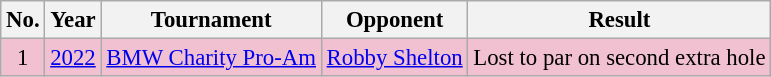<table class="wikitable" style="font-size:95%;">
<tr>
<th>No.</th>
<th>Year</th>
<th>Tournament</th>
<th>Opponent</th>
<th>Result</th>
</tr>
<tr style="background:#F2C1D1;">
<td align=center>1</td>
<td><a href='#'>2022</a></td>
<td><a href='#'>BMW Charity Pro-Am</a></td>
<td> <a href='#'>Robby Shelton</a></td>
<td>Lost to par on second extra hole</td>
</tr>
</table>
